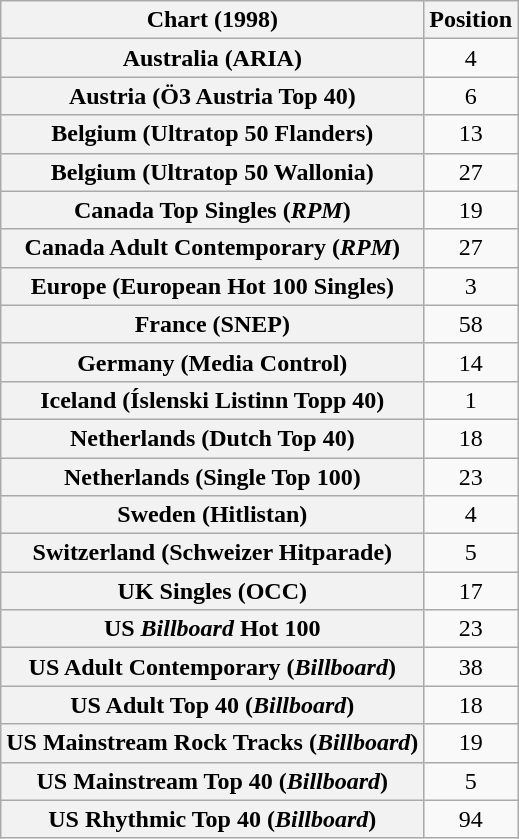<table class="wikitable sortable plainrowheaders" style="text-align:center">
<tr>
<th>Chart (1998)</th>
<th>Position</th>
</tr>
<tr>
<th scope="row">Australia (ARIA)</th>
<td>4</td>
</tr>
<tr>
<th scope="row">Austria (Ö3 Austria Top 40)</th>
<td>6</td>
</tr>
<tr>
<th scope="row">Belgium (Ultratop 50 Flanders)</th>
<td>13</td>
</tr>
<tr>
<th scope="row">Belgium (Ultratop 50 Wallonia)</th>
<td>27</td>
</tr>
<tr>
<th scope="row">Canada Top Singles (<em>RPM</em>)</th>
<td>19</td>
</tr>
<tr>
<th scope="row">Canada Adult Contemporary (<em>RPM</em>)</th>
<td>27</td>
</tr>
<tr>
<th scope="row">Europe (European Hot 100 Singles)</th>
<td>3</td>
</tr>
<tr>
<th scope="row">France (SNEP)</th>
<td>58</td>
</tr>
<tr>
<th scope="row">Germany (Media Control)</th>
<td>14</td>
</tr>
<tr>
<th scope="row">Iceland (Íslenski Listinn Topp 40)</th>
<td>1</td>
</tr>
<tr>
<th scope="row">Netherlands (Dutch Top 40)</th>
<td>18</td>
</tr>
<tr>
<th scope="row">Netherlands (Single Top 100)</th>
<td>23</td>
</tr>
<tr>
<th scope="row">Sweden (Hitlistan)</th>
<td>4</td>
</tr>
<tr>
<th scope="row">Switzerland (Schweizer Hitparade)</th>
<td>5</td>
</tr>
<tr>
<th scope="row">UK Singles (OCC)</th>
<td>17</td>
</tr>
<tr>
<th scope="row">US <em>Billboard</em> Hot 100</th>
<td>23</td>
</tr>
<tr>
<th scope="row">US Adult Contemporary (<em>Billboard</em>)</th>
<td>38</td>
</tr>
<tr>
<th scope="row">US Adult Top 40 (<em>Billboard</em>)</th>
<td>18</td>
</tr>
<tr>
<th scope="row">US Mainstream Rock Tracks (<em>Billboard</em>)</th>
<td>19</td>
</tr>
<tr>
<th scope="row">US Mainstream Top 40 (<em>Billboard</em>)</th>
<td>5</td>
</tr>
<tr>
<th scope="row">US Rhythmic Top 40 (<em>Billboard</em>)</th>
<td>94</td>
</tr>
</table>
